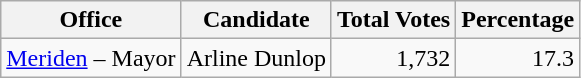<table class="wikitable">
<tr>
<th>Office</th>
<th>Candidate</th>
<th>Total Votes</th>
<th>Percentage</th>
</tr>
<tr>
<td><a href='#'>Meriden</a> – Mayor</td>
<td>Arline Dunlop</td>
<td align=right>1,732</td>
<td align=right>17.3</td>
</tr>
</table>
